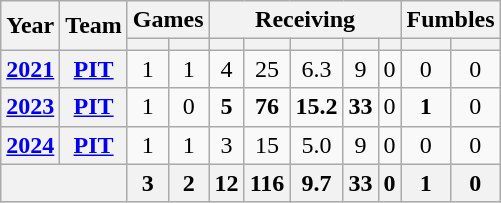<table class="wikitable" style="text-align:center;">
<tr>
<th rowspan="2">Year</th>
<th rowspan="2">Team</th>
<th colspan="2">Games</th>
<th colspan="5">Receiving</th>
<th colspan="2">Fumbles</th>
</tr>
<tr>
<th></th>
<th></th>
<th></th>
<th></th>
<th></th>
<th></th>
<th></th>
<th></th>
<th></th>
</tr>
<tr>
<th><a href='#'>2021</a></th>
<th><a href='#'>PIT</a></th>
<td>1</td>
<td>1</td>
<td>4</td>
<td>25</td>
<td>6.3</td>
<td>9</td>
<td>0</td>
<td>0</td>
<td>0</td>
</tr>
<tr>
<th><a href='#'>2023</a></th>
<th><a href='#'>PIT</a></th>
<td>1</td>
<td>0</td>
<td><strong>5</strong></td>
<td><strong>76</strong></td>
<td><strong>15.2</strong></td>
<td><strong>33</strong></td>
<td>0</td>
<td><strong>1</strong></td>
<td>0</td>
</tr>
<tr>
<th><a href='#'>2024</a></th>
<th><a href='#'>PIT</a></th>
<td>1</td>
<td>1</td>
<td>3</td>
<td>15</td>
<td>5.0</td>
<td>9</td>
<td>0</td>
<td>0</td>
<td>0</td>
</tr>
<tr>
<th colspan="2"></th>
<th>3</th>
<th>2</th>
<th>12</th>
<th>116</th>
<th>9.7</th>
<th>33</th>
<th>0</th>
<th>1</th>
<th>0</th>
</tr>
</table>
